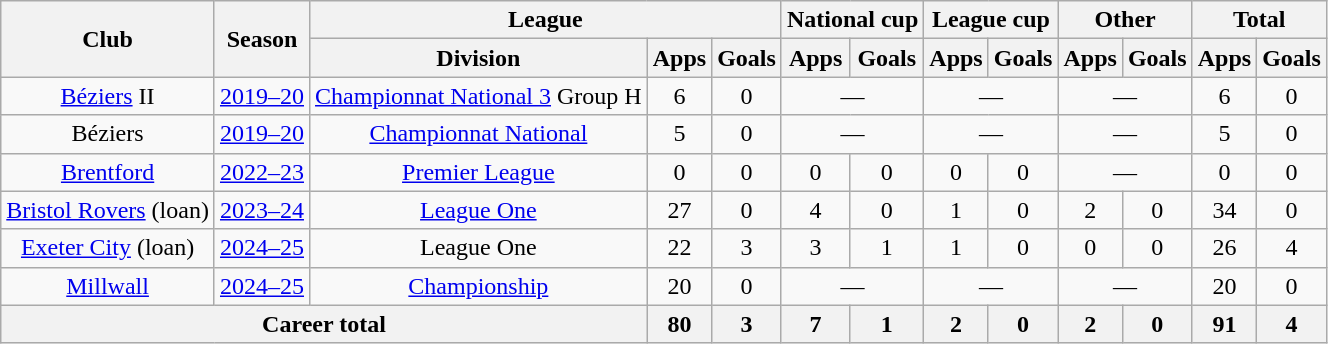<table class="wikitable" style="text-align: center;">
<tr>
<th rowspan="2">Club</th>
<th rowspan="2">Season</th>
<th colspan="3">League</th>
<th colspan="2">National cup</th>
<th colspan="2">League cup</th>
<th colspan="2">Other</th>
<th colspan="2">Total</th>
</tr>
<tr>
<th>Division</th>
<th>Apps</th>
<th>Goals</th>
<th>Apps</th>
<th>Goals</th>
<th>Apps</th>
<th>Goals</th>
<th>Apps</th>
<th>Goals</th>
<th>Apps</th>
<th>Goals</th>
</tr>
<tr>
<td><a href='#'>Béziers</a> II</td>
<td><a href='#'>2019–20</a></td>
<td><a href='#'>Championnat National 3</a> Group H</td>
<td>6</td>
<td>0</td>
<td colspan="2">―</td>
<td colspan="2">―</td>
<td colspan="2">―</td>
<td>6</td>
<td>0</td>
</tr>
<tr>
<td>Béziers</td>
<td><a href='#'>2019–20</a></td>
<td><a href='#'>Championnat National</a></td>
<td>5</td>
<td>0</td>
<td colspan="2">―</td>
<td colspan="2">―</td>
<td colspan="2">―</td>
<td>5</td>
<td>0</td>
</tr>
<tr>
<td><a href='#'>Brentford</a></td>
<td><a href='#'>2022–23</a></td>
<td><a href='#'>Premier League</a></td>
<td>0</td>
<td>0</td>
<td>0</td>
<td>0</td>
<td>0</td>
<td>0</td>
<td colspan="2">―</td>
<td>0</td>
<td>0</td>
</tr>
<tr>
<td><a href='#'>Bristol Rovers</a> (loan)</td>
<td><a href='#'>2023–24</a></td>
<td><a href='#'>League One</a></td>
<td>27</td>
<td>0</td>
<td>4</td>
<td>0</td>
<td>1</td>
<td>0</td>
<td>2</td>
<td>0</td>
<td>34</td>
<td>0</td>
</tr>
<tr>
<td><a href='#'>Exeter City</a> (loan)</td>
<td><a href='#'>2024–25</a></td>
<td>League One</td>
<td>22</td>
<td>3</td>
<td>3</td>
<td>1</td>
<td>1</td>
<td>0</td>
<td>0</td>
<td>0</td>
<td>26</td>
<td>4</td>
</tr>
<tr>
<td><a href='#'>Millwall</a></td>
<td><a href='#'>2024–25</a></td>
<td><a href='#'>Championship</a></td>
<td>20</td>
<td>0</td>
<td colspan="2">―</td>
<td colspan="2">―</td>
<td colspan="2">―</td>
<td>20</td>
<td>0</td>
</tr>
<tr>
<th colspan="3">Career total</th>
<th>80</th>
<th>3</th>
<th>7</th>
<th>1</th>
<th>2</th>
<th>0</th>
<th>2</th>
<th>0</th>
<th>91</th>
<th>4</th>
</tr>
</table>
